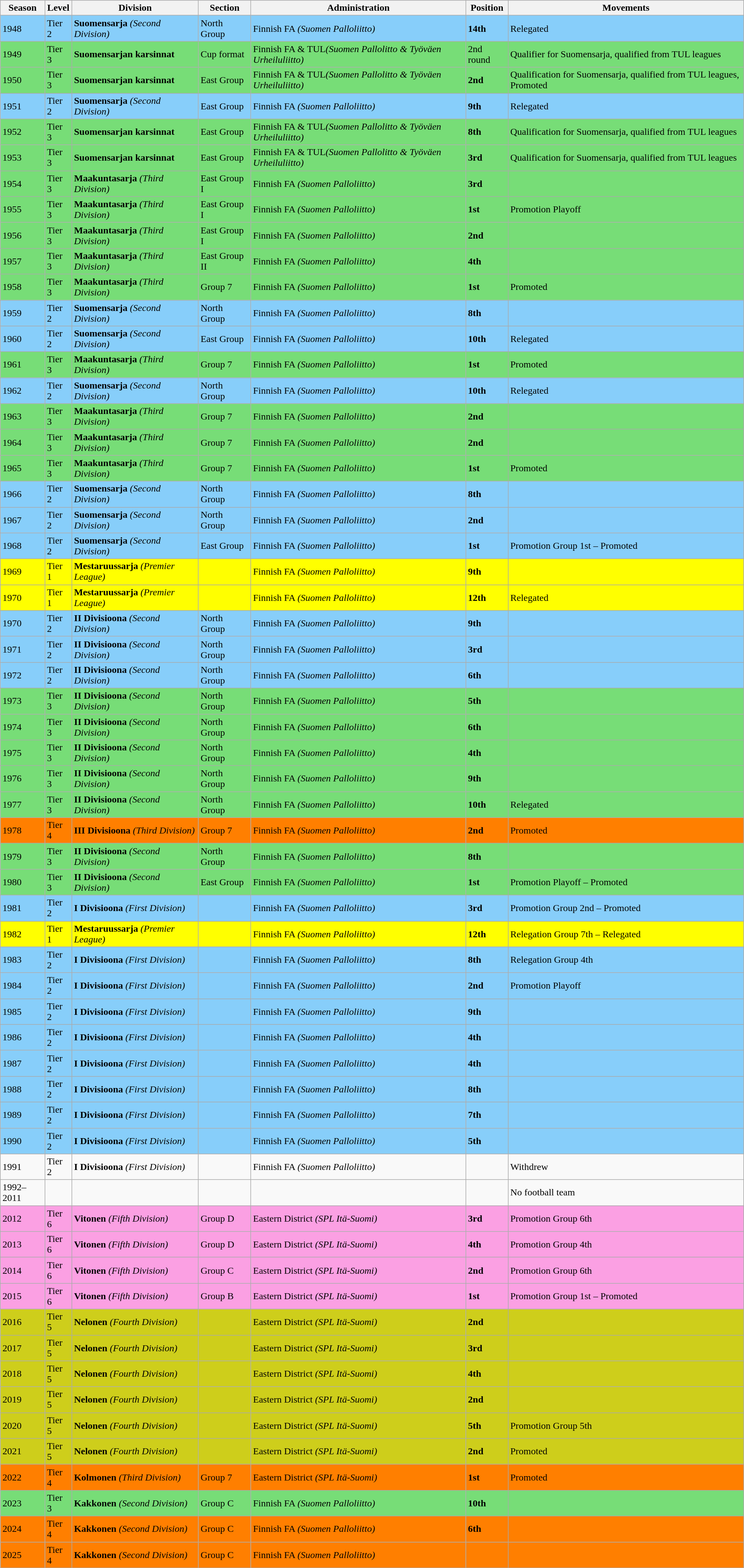<table class="wikitable">
<tr style="background:#f0f6fa;">
<th><strong>Season</strong></th>
<th><strong>Level</strong></th>
<th><strong>Division</strong></th>
<th><strong>Section</strong></th>
<th><strong>Administration</strong></th>
<th><strong>Position</strong></th>
<th><strong>Movements</strong></th>
</tr>
<tr>
<td style="background:#87CEFA;">1948</td>
<td style="background:#87CEFA;">Tier 2</td>
<td style="background:#87CEFA;"><strong>Suomensarja</strong> <em>(Second Division)</em></td>
<td style="background:#87CEFA;">North Group</td>
<td style="background:#87CEFA;">Finnish FA <em>(Suomen Palloliitto)</em></td>
<td style="background:#87CEFA;"><strong>14th</strong></td>
<td style="background:#87CEFA;">Relegated</td>
</tr>
<tr>
<td style="background:#77DD77;">1949</td>
<td style="background:#77DD77;">Tier 3</td>
<td style="background:#77DD77;"><strong>Suomensarjan karsinnat</strong></td>
<td style="background:#77DD77;">Cup format</td>
<td style="background:#77DD77;">Finnish FA & TUL<em>(Suomen Pallolitto & Työväen Urheiluliitto)</em></td>
<td style="background:#77DD77;">2nd round</td>
<td style="background:#77DD77;">Qualifier for Suomensarja, qualified from TUL leagues</td>
</tr>
<tr>
<td style="background:#77DD77;">1950</td>
<td style="background:#77DD77;">Tier 3</td>
<td style="background:#77DD77;"><strong>Suomensarjan karsinnat</strong></td>
<td style="background:#77DD77;">East Group</td>
<td style="background:#77DD77;">Finnish FA & TUL<em>(Suomen Pallolitto & Työväen Urheiluliitto)</em></td>
<td style="background:#77DD77;"><strong>2nd</strong></td>
<td style="background:#77DD77;">Qualification for Suomensarja, qualified from TUL leagues, Promoted</td>
</tr>
<tr>
<td style="background:#87CEFA;">1951</td>
<td style="background:#87CEFA;">Tier 2</td>
<td style="background:#87CEFA;"><strong>Suomensarja</strong> <em>(Second Division)</em></td>
<td style="background:#87CEFA;">East Group</td>
<td style="background:#87CEFA;">Finnish FA <em>(Suomen Palloliitto)</em></td>
<td style="background:#87CEFA;"><strong>9th</strong></td>
<td style="background:#87CEFA;">Relegated</td>
</tr>
<tr>
<td style="background:#77DD77;">1952</td>
<td style="background:#77DD77;">Tier 3</td>
<td style="background:#77DD77;"><strong>Suomensarjan karsinnat</strong></td>
<td style="background:#77DD77;">East Group</td>
<td style="background:#77DD77;">Finnish FA & TUL<em>(Suomen Pallolitto & Työväen Urheiluliitto)</em></td>
<td style="background:#77DD77;"><strong>8th</strong></td>
<td style="background:#77DD77;">Qualification for Suomensarja, qualified from TUL leagues</td>
</tr>
<tr>
<td style="background:#77DD77;">1953</td>
<td style="background:#77DD77;">Tier 3</td>
<td style="background:#77DD77;"><strong>Suomensarjan karsinnat</strong></td>
<td style="background:#77DD77;">East Group</td>
<td style="background:#77DD77;">Finnish FA & TUL<em>(Suomen Pallolitto & Työväen Urheiluliitto)</em></td>
<td style="background:#77DD77;"><strong>3rd</strong></td>
<td style="background:#77DD77;">Qualification for Suomensarja, qualified from TUL leagues</td>
</tr>
<tr>
<td style="background:#77DD77;">1954</td>
<td style="background:#77DD77;">Tier 3</td>
<td style="background:#77DD77;"><strong>Maakuntasarja</strong> <em>(Third Division)</em></td>
<td style="background:#77DD77;">East Group I</td>
<td style="background:#77DD77;">Finnish FA <em>(Suomen Palloliitto)</em></td>
<td style="background:#77DD77;"><strong>3rd</strong></td>
<td style="background:#77DD77;"></td>
</tr>
<tr>
<td style="background:#77DD77;">1955</td>
<td style="background:#77DD77;">Tier 3</td>
<td style="background:#77DD77;"><strong>Maakuntasarja</strong> <em>(Third Division)</em></td>
<td style="background:#77DD77;">East Group I</td>
<td style="background:#77DD77;">Finnish FA <em>(Suomen Palloliitto)</em></td>
<td style="background:#77DD77;"><strong>1st</strong></td>
<td style="background:#77DD77;">Promotion Playoff</td>
</tr>
<tr>
<td style="background:#77DD77;">1956</td>
<td style="background:#77DD77;">Tier 3</td>
<td style="background:#77DD77;"><strong>Maakuntasarja</strong> <em>(Third Division)</em></td>
<td style="background:#77DD77;">East Group I</td>
<td style="background:#77DD77;">Finnish FA <em>(Suomen Palloliitto)</em></td>
<td style="background:#77DD77;"><strong>2nd</strong></td>
<td style="background:#77DD77;"></td>
</tr>
<tr>
<td style="background:#77DD77;">1957</td>
<td style="background:#77DD77;">Tier 3</td>
<td style="background:#77DD77;"><strong>Maakuntasarja</strong> <em>(Third Division)</em></td>
<td style="background:#77DD77;">East Group II</td>
<td style="background:#77DD77;">Finnish FA <em>(Suomen Palloliitto)</em></td>
<td style="background:#77DD77;"><strong>4th</strong></td>
<td style="background:#77DD77;"></td>
</tr>
<tr>
<td style="background:#77DD77;">1958</td>
<td style="background:#77DD77;">Tier 3</td>
<td style="background:#77DD77;"><strong>Maakuntasarja</strong> <em>(Third Division)</em></td>
<td style="background:#77DD77;">Group 7</td>
<td style="background:#77DD77;">Finnish FA <em>(Suomen Palloliitto)</em></td>
<td style="background:#77DD77;"><strong>1st</strong></td>
<td style="background:#77DD77;">Promoted</td>
</tr>
<tr>
<td style="background:#87CEFA;">1959</td>
<td style="background:#87CEFA;">Tier 2</td>
<td style="background:#87CEFA;"><strong>Suomensarja</strong> <em>(Second Division)</em></td>
<td style="background:#87CEFA;">North Group</td>
<td style="background:#87CEFA;">Finnish FA <em>(Suomen Palloliitto)</em></td>
<td style="background:#87CEFA;"><strong>8th</strong></td>
<td style="background:#87CEFA;"></td>
</tr>
<tr>
<td style="background:#87CEFA;">1960</td>
<td style="background:#87CEFA;">Tier 2</td>
<td style="background:#87CEFA;"><strong>Suomensarja</strong> <em>(Second Division)</em></td>
<td style="background:#87CEFA;">East Group</td>
<td style="background:#87CEFA;">Finnish FA <em>(Suomen Palloliitto)</em></td>
<td style="background:#87CEFA;"><strong>10th</strong></td>
<td style="background:#87CEFA;">Relegated</td>
</tr>
<tr>
<td style="background:#77DD77;">1961</td>
<td style="background:#77DD77;">Tier 3</td>
<td style="background:#77DD77;"><strong>Maakuntasarja</strong> <em>(Third Division)</em></td>
<td style="background:#77DD77;">Group 7</td>
<td style="background:#77DD77;">Finnish FA <em>(Suomen Palloliitto)</em></td>
<td style="background:#77DD77;"><strong>1st</strong></td>
<td style="background:#77DD77;">Promoted</td>
</tr>
<tr>
<td style="background:#87CEFA;">1962</td>
<td style="background:#87CEFA;">Tier 2</td>
<td style="background:#87CEFA;"><strong>Suomensarja</strong> <em>(Second Division)</em></td>
<td style="background:#87CEFA;">North Group</td>
<td style="background:#87CEFA;">Finnish FA <em>(Suomen Palloliitto)</em></td>
<td style="background:#87CEFA;"><strong>10th</strong></td>
<td style="background:#87CEFA;">Relegated</td>
</tr>
<tr>
<td style="background:#77DD77;">1963</td>
<td style="background:#77DD77;">Tier 3</td>
<td style="background:#77DD77;"><strong>Maakuntasarja</strong> <em>(Third Division)</em></td>
<td style="background:#77DD77;">Group 7</td>
<td style="background:#77DD77;">Finnish FA <em>(Suomen Palloliitto)</em></td>
<td style="background:#77DD77;"><strong>2nd</strong></td>
<td style="background:#77DD77;"></td>
</tr>
<tr>
<td style="background:#77DD77;">1964</td>
<td style="background:#77DD77;">Tier 3</td>
<td style="background:#77DD77;"><strong>Maakuntasarja</strong> <em>(Third Division)</em></td>
<td style="background:#77DD77;">Group 7</td>
<td style="background:#77DD77;">Finnish FA <em>(Suomen Palloliitto)</em></td>
<td style="background:#77DD77;"><strong>2nd</strong></td>
<td style="background:#77DD77;"></td>
</tr>
<tr>
<td style="background:#77DD77;">1965</td>
<td style="background:#77DD77;">Tier 3</td>
<td style="background:#77DD77;"><strong>Maakuntasarja</strong> <em>(Third Division)</em></td>
<td style="background:#77DD77;">Group 7</td>
<td style="background:#77DD77;">Finnish FA <em>(Suomen Palloliitto)</em></td>
<td style="background:#77DD77;"><strong>1st</strong></td>
<td style="background:#77DD77;">Promoted</td>
</tr>
<tr>
<td style="background:#87CEFA;">1966</td>
<td style="background:#87CEFA;">Tier 2</td>
<td style="background:#87CEFA;"><strong>Suomensarja</strong> <em>(Second Division)</em></td>
<td style="background:#87CEFA;">North Group</td>
<td style="background:#87CEFA;">Finnish FA <em>(Suomen Palloliitto)</em></td>
<td style="background:#87CEFA;"><strong>8th</strong></td>
<td style="background:#87CEFA;"></td>
</tr>
<tr>
<td style="background:#87CEFA;">1967</td>
<td style="background:#87CEFA;">Tier 2</td>
<td style="background:#87CEFA;"><strong>Suomensarja</strong> <em>(Second Division)</em></td>
<td style="background:#87CEFA;">North Group</td>
<td style="background:#87CEFA;">Finnish FA <em>(Suomen Palloliitto)</em></td>
<td style="background:#87CEFA;"><strong>2nd</strong></td>
<td style="background:#87CEFA;"></td>
</tr>
<tr>
<td style="background:#87CEFA;">1968</td>
<td style="background:#87CEFA;">Tier 2</td>
<td style="background:#87CEFA;"><strong>Suomensarja</strong> <em>(Second Division)</em></td>
<td style="background:#87CEFA;">East Group</td>
<td style="background:#87CEFA;">Finnish FA <em>(Suomen Palloliitto)</em></td>
<td style="background:#87CEFA;"><strong>1st</strong></td>
<td style="background:#87CEFA;">Promotion Group 1st – Promoted</td>
</tr>
<tr>
<td style="background:#FFFF00;">1969</td>
<td style="background:#FFFF00;">Tier 1</td>
<td style="background:#FFFF00;"><strong>Mestaruussarja</strong> <em>(Premier League)</em></td>
<td style="background:#FFFF00;"></td>
<td style="background:#FFFF00;">Finnish FA <em>(Suomen Palloliitto)</em></td>
<td style="background:#FFFF00;"><strong>9th</strong></td>
<td style="background:#FFFF00;"></td>
</tr>
<tr>
<td style="background:#FFFF00;">1970</td>
<td style="background:#FFFF00;">Tier 1</td>
<td style="background:#FFFF00;"><strong>Mestaruussarja</strong> <em>(Premier League)</em></td>
<td style="background:#FFFF00;"></td>
<td style="background:#FFFF00;">Finnish FA <em>(Suomen Palloliitto)</em></td>
<td style="background:#FFFF00;"><strong>12th</strong></td>
<td style="background:#FFFF00;">Relegated</td>
</tr>
<tr>
<td style="background:#87CEFA;">1970</td>
<td style="background:#87CEFA;">Tier 2</td>
<td style="background:#87CEFA;"><strong>II Divisioona</strong> <em>(Second Division)</em></td>
<td style="background:#87CEFA;">North Group</td>
<td style="background:#87CEFA;">Finnish FA <em>(Suomen Palloliitto)</em></td>
<td style="background:#87CEFA;"><strong>9th</strong></td>
<td style="background:#87CEFA;"></td>
</tr>
<tr>
<td style="background:#87CEFA;">1971</td>
<td style="background:#87CEFA;">Tier 2</td>
<td style="background:#87CEFA;"><strong>II Divisioona</strong> <em>(Second Division)</em></td>
<td style="background:#87CEFA;">North Group</td>
<td style="background:#87CEFA;">Finnish FA <em>(Suomen Palloliitto)</em></td>
<td style="background:#87CEFA;"><strong>3rd</strong></td>
<td style="background:#87CEFA;"></td>
</tr>
<tr>
<td style="background:#87CEFA;">1972</td>
<td style="background:#87CEFA;">Tier 2</td>
<td style="background:#87CEFA;"><strong>II Divisioona</strong> <em>(Second Division)</em></td>
<td style="background:#87CEFA;">North Group</td>
<td style="background:#87CEFA;">Finnish FA <em>(Suomen Palloliitto)</em></td>
<td style="background:#87CEFA;"><strong>6th</strong></td>
<td style="background:#87CEFA;"></td>
</tr>
<tr>
<td style="background:#77DD77;">1973</td>
<td style="background:#77DD77;">Tier 3</td>
<td style="background:#77DD77;"><strong>II Divisioona</strong> <em>(Second Division)</em></td>
<td style="background:#77DD77;">North Group</td>
<td style="background:#77DD77;">Finnish FA <em>(Suomen Palloliitto)</em></td>
<td style="background:#77DD77;"><strong>5th</strong></td>
<td style="background:#77DD77;"></td>
</tr>
<tr>
<td style="background:#77DD77;">1974</td>
<td style="background:#77DD77;">Tier 3</td>
<td style="background:#77DD77;"><strong>II Divisioona</strong> <em>(Second Division)</em></td>
<td style="background:#77DD77;">North Group</td>
<td style="background:#77DD77;">Finnish FA <em>(Suomen Palloliitto)</em></td>
<td style="background:#77DD77;"><strong>6th</strong></td>
<td style="background:#77DD77;"></td>
</tr>
<tr>
<td style="background:#77DD77;">1975</td>
<td style="background:#77DD77;">Tier 3</td>
<td style="background:#77DD77;"><strong>II Divisioona</strong> <em>(Second Division)</em></td>
<td style="background:#77DD77;">North Group</td>
<td style="background:#77DD77;">Finnish FA <em>(Suomen Palloliitto)</em></td>
<td style="background:#77DD77;"><strong>4th</strong></td>
<td style="background:#77DD77;"></td>
</tr>
<tr>
<td style="background:#77DD77;">1976</td>
<td style="background:#77DD77;">Tier 3</td>
<td style="background:#77DD77;"><strong>II Divisioona</strong> <em>(Second Division)</em></td>
<td style="background:#77DD77;">North Group</td>
<td style="background:#77DD77;">Finnish FA <em>(Suomen Palloliitto)</em></td>
<td style="background:#77DD77;"><strong>9th</strong></td>
<td style="background:#77DD77;"></td>
</tr>
<tr>
<td style="background:#77DD77;">1977</td>
<td style="background:#77DD77;">Tier 3</td>
<td style="background:#77DD77;"><strong>II Divisioona</strong> <em>(Second Division)</em></td>
<td style="background:#77DD77;">North Group</td>
<td style="background:#77DD77;">Finnish FA <em>(Suomen Palloliitto)</em></td>
<td style="background:#77DD77;"><strong>10th</strong></td>
<td style="background:#77DD77;">Relegated</td>
</tr>
<tr>
<td style="background:#FF7F00;">1978</td>
<td style="background:#FF7F00;">Tier 4</td>
<td style="background:#FF7F00;"><strong>III Divisioona</strong> <em>(Third Division)</em></td>
<td style="background:#FF7F00;">Group 7</td>
<td style="background:#FF7F00;">Finnish FA <em>(Suomen Palloliitto)</em></td>
<td style="background:#FF7F00;"><strong>2nd</strong></td>
<td style="background:#FF7F00;">Promoted</td>
</tr>
<tr>
<td style="background:#77DD77;">1979</td>
<td style="background:#77DD77;">Tier 3</td>
<td style="background:#77DD77;"><strong>II Divisioona</strong> <em>(Second Division)</em></td>
<td style="background:#77DD77;">North Group</td>
<td style="background:#77DD77;">Finnish FA <em>(Suomen Palloliitto)</em></td>
<td style="background:#77DD77;"><strong>8th</strong></td>
<td style="background:#77DD77;"></td>
</tr>
<tr>
<td style="background:#77DD77;">1980</td>
<td style="background:#77DD77;">Tier 3</td>
<td style="background:#77DD77;"><strong>II Divisioona</strong> <em>(Second Division)</em></td>
<td style="background:#77DD77;">East Group</td>
<td style="background:#77DD77;">Finnish FA <em>(Suomen Palloliitto)</em></td>
<td style="background:#77DD77;"><strong>1st</strong></td>
<td style="background:#77DD77;">Promotion Playoff – Promoted</td>
</tr>
<tr>
<td style="background:#87CEFA;">1981</td>
<td style="background:#87CEFA;">Tier 2</td>
<td style="background:#87CEFA;"><strong>I Divisioona</strong> <em>(First Division)</em></td>
<td style="background:#87CEFA;"></td>
<td style="background:#87CEFA;">Finnish FA <em>(Suomen Palloliitto)</em></td>
<td style="background:#87CEFA;"><strong>3rd</strong></td>
<td style="background:#87CEFA;">Promotion Group 2nd – Promoted</td>
</tr>
<tr>
<td style="background:#FFFF00;">1982</td>
<td style="background:#FFFF00;">Tier 1</td>
<td style="background:#FFFF00;"><strong>Mestaruussarja</strong> <em>(Premier League)</em></td>
<td style="background:#FFFF00;"></td>
<td style="background:#FFFF00;">Finnish FA <em>(Suomen Palloliitto)</em></td>
<td style="background:#FFFF00;"><strong>12th</strong></td>
<td style="background:#FFFF00;">Relegation Group 7th – Relegated</td>
</tr>
<tr>
<td style="background:#87CEFA;">1983</td>
<td style="background:#87CEFA;">Tier 2</td>
<td style="background:#87CEFA;"><strong>I Divisioona</strong> <em>(First Division)</em></td>
<td style="background:#87CEFA;"></td>
<td style="background:#87CEFA;">Finnish FA <em>(Suomen Palloliitto)</em></td>
<td style="background:#87CEFA;"><strong>8th</strong></td>
<td style="background:#87CEFA;">Relegation Group 4th</td>
</tr>
<tr>
<td style="background:#87CEFA;">1984</td>
<td style="background:#87CEFA;">Tier 2</td>
<td style="background:#87CEFA;"><strong>I Divisioona</strong> <em>(First Division)</em></td>
<td style="background:#87CEFA;"></td>
<td style="background:#87CEFA;">Finnish FA <em>(Suomen Palloliitto)</em></td>
<td style="background:#87CEFA;"><strong>2nd</strong></td>
<td style="background:#87CEFA;">Promotion Playoff</td>
</tr>
<tr>
<td style="background:#87CEFA;">1985</td>
<td style="background:#87CEFA;">Tier 2</td>
<td style="background:#87CEFA;"><strong>I Divisioona</strong> <em>(First Division)</em></td>
<td style="background:#87CEFA;"></td>
<td style="background:#87CEFA;">Finnish FA <em>(Suomen Palloliitto)</em></td>
<td style="background:#87CEFA;"><strong>9th</strong></td>
<td style="background:#87CEFA;"></td>
</tr>
<tr>
<td style="background:#87CEFA;">1986</td>
<td style="background:#87CEFA;">Tier 2</td>
<td style="background:#87CEFA;"><strong>I Divisioona</strong> <em>(First Division)</em></td>
<td style="background:#87CEFA;"></td>
<td style="background:#87CEFA;">Finnish FA <em>(Suomen Palloliitto)</em></td>
<td style="background:#87CEFA;"><strong>4th</strong></td>
<td style="background:#87CEFA;"></td>
</tr>
<tr>
<td style="background:#87CEFA;">1987</td>
<td style="background:#87CEFA;">Tier 2</td>
<td style="background:#87CEFA;"><strong>I Divisioona</strong> <em>(First Division)</em></td>
<td style="background:#87CEFA;"></td>
<td style="background:#87CEFA;">Finnish FA <em>(Suomen Palloliitto)</em></td>
<td style="background:#87CEFA;"><strong>4th</strong></td>
<td style="background:#87CEFA;"></td>
</tr>
<tr>
<td style="background:#87CEFA;">1988</td>
<td style="background:#87CEFA;">Tier 2</td>
<td style="background:#87CEFA;"><strong>I Divisioona</strong> <em>(First Division)</em></td>
<td style="background:#87CEFA;"></td>
<td style="background:#87CEFA;">Finnish FA <em>(Suomen Palloliitto)</em></td>
<td style="background:#87CEFA;"><strong>8th</strong></td>
<td style="background:#87CEFA;"></td>
</tr>
<tr>
<td style="background:#87CEFA;">1989</td>
<td style="background:#87CEFA;">Tier 2</td>
<td style="background:#87CEFA;"><strong>I Divisioona</strong> <em>(First Division)</em></td>
<td style="background:#87CEFA;"></td>
<td style="background:#87CEFA;">Finnish FA <em>(Suomen Palloliitto)</em></td>
<td style="background:#87CEFA;"><strong>7th</strong></td>
<td style="background:#87CEFA;"></td>
</tr>
<tr>
<td style="background:#87CEFA;">1990</td>
<td style="background:#87CEFA;">Tier 2</td>
<td style="background:#87CEFA;"><strong>I Divisioona</strong> <em>(First Division)</em></td>
<td style="background:#87CEFA;"></td>
<td style="background:#87CEFA;">Finnish FA <em>(Suomen Palloliitto)</em></td>
<td style="background:#87CEFA;"><strong>5th</strong></td>
<td style="background:#87CEFA;"></td>
</tr>
<tr>
<td style="background:;">1991</td>
<td style="background:;">Tier 2</td>
<td style="background:;"><strong>I Divisioona</strong> <em>(First Division)</em></td>
<td style="background:;"></td>
<td style="background:;">Finnish FA <em>(Suomen Palloliitto)</em></td>
<td style="background:;"></td>
<td style="background:;">Withdrew</td>
</tr>
<tr>
<td style="background:;">1992–2011</td>
<td style="background:;"></td>
<td style="background:;"></td>
<td style="background:;"></td>
<td style="background:;"></td>
<td style="background:;"></td>
<td style="background:;">No football team</td>
</tr>
<tr>
<td style="background:#FBA0E3;">2012</td>
<td style="background:#FBA0E3;">Tier 6</td>
<td style="background:#FBA0E3;"><strong>Vitonen</strong> <em>(Fifth Division)</em></td>
<td style="background:#FBA0E3;">Group D</td>
<td style="background:#FBA0E3;">Eastern District <em>(SPL Itä-Suomi)</em></td>
<td style="background:#FBA0E3;"><strong>3rd</strong></td>
<td style="background:#FBA0E3;">Promotion Group 6th</td>
</tr>
<tr>
<td style="background:#FBA0E3;">2013</td>
<td style="background:#FBA0E3;">Tier 6</td>
<td style="background:#FBA0E3;"><strong>Vitonen</strong> <em>(Fifth Division)</em></td>
<td style="background:#FBA0E3;">Group D</td>
<td style="background:#FBA0E3;">Eastern District <em>(SPL Itä-Suomi)</em></td>
<td style="background:#FBA0E3;"><strong>4th</strong></td>
<td style="background:#FBA0E3;">Promotion Group 4th</td>
</tr>
<tr>
<td style="background:#FBA0E3;">2014</td>
<td style="background:#FBA0E3;">Tier 6</td>
<td style="background:#FBA0E3;"><strong>Vitonen</strong> <em>(Fifth Division)</em></td>
<td style="background:#FBA0E3;">Group C</td>
<td style="background:#FBA0E3;">Eastern District <em>(SPL Itä-Suomi)</em></td>
<td style="background:#FBA0E3;"><strong>2nd</strong></td>
<td style="background:#FBA0E3;">Promotion Group 6th</td>
</tr>
<tr>
<td style="background:#FBA0E3;">2015</td>
<td style="background:#FBA0E3;">Tier 6</td>
<td style="background:#FBA0E3;"><strong>Vitonen</strong> <em>(Fifth Division)</em></td>
<td style="background:#FBA0E3;">Group B</td>
<td style="background:#FBA0E3;">Eastern District <em>(SPL Itä-Suomi)</em></td>
<td style="background:#FBA0E3;"><strong>1st</strong></td>
<td style="background:#FBA0E3;">Promotion Group 1st – Promoted</td>
</tr>
<tr>
<td style="background:#CECE1B;">2016</td>
<td style="background:#CECE1B;">Tier 5</td>
<td style="background:#CECE1B;"><strong>Nelonen</strong> <em>(Fourth Division)</em></td>
<td style="background:#CECE1B;"></td>
<td style="background:#CECE1B;">Eastern District <em>(SPL Itä-Suomi)</em></td>
<td style="background:#CECE1B;"><strong>2nd</strong></td>
<td style="background:#CECE1B;"></td>
</tr>
<tr>
<td style="background:#CECE1B;">2017</td>
<td style="background:#CECE1B;">Tier 5</td>
<td style="background:#CECE1B;"><strong>Nelonen</strong> <em>(Fourth Division)</em></td>
<td style="background:#CECE1B;"></td>
<td style="background:#CECE1B;">Eastern District <em>(SPL Itä-Suomi)</em></td>
<td style="background:#CECE1B;"><strong>3rd</strong></td>
<td style="background:#CECE1B;"></td>
</tr>
<tr>
<td style="background:#CECE1B;">2018</td>
<td style="background:#CECE1B;">Tier 5</td>
<td style="background:#CECE1B;"><strong>Nelonen</strong> <em>(Fourth Division)</em></td>
<td style="background:#CECE1B;"></td>
<td style="background:#CECE1B;">Eastern District <em>(SPL Itä-Suomi)</em></td>
<td style="background:#CECE1B;"><strong>4th</strong></td>
<td style="background:#CECE1B;"></td>
</tr>
<tr>
<td style="background:#CECE1B;">2019</td>
<td style="background:#CECE1B;">Tier 5</td>
<td style="background:#CECE1B;"><strong>Nelonen</strong> <em>(Fourth Division)</em></td>
<td style="background:#CECE1B;"></td>
<td style="background:#CECE1B;">Eastern District <em>(SPL Itä-Suomi)</em></td>
<td style="background:#CECE1B;"><strong>2nd</strong></td>
<td style="background:#CECE1B;"></td>
</tr>
<tr>
<td style="background:#CECE1B;">2020</td>
<td style="background:#CECE1B;">Tier 5</td>
<td style="background:#CECE1B;"><strong>Nelonen</strong> <em>(Fourth Division)</em></td>
<td style="background:#CECE1B;"></td>
<td style="background:#CECE1B;">Eastern District <em>(SPL Itä-Suomi)</em></td>
<td style="background:#CECE1B;"><strong>5th</strong></td>
<td style="background:#CECE1B;">Promotion Group 5th</td>
</tr>
<tr>
<td style="background:#CECE1B;">2021</td>
<td style="background:#CECE1B;">Tier 5</td>
<td style="background:#CECE1B;"><strong>Nelonen</strong> <em>(Fourth Division)</em></td>
<td style="background:#CECE1B;"></td>
<td style="background:#CECE1B;">Eastern District <em>(SPL Itä-Suomi)</em></td>
<td style="background:#CECE1B;"><strong>2nd</strong></td>
<td style="background:#CECE1B;">Promoted</td>
</tr>
<tr>
<td style="background:#FF7F00;">2022</td>
<td style="background:#FF7F00;">Tier 4</td>
<td style="background:#FF7F00;"><strong>Kolmonen</strong> <em>(Third Division)</em></td>
<td style="background:#FF7F00;">Group 7</td>
<td style="background:#FF7F00;">Eastern District <em>(SPL Itä-Suomi)</em></td>
<td style="background:#FF7F00;"><strong>1st</strong></td>
<td style="background:#FF7F00;">Promoted</td>
</tr>
<tr>
<td style="background:#77DD77;">2023</td>
<td style="background:#77DD77;">Tier 3</td>
<td style="background:#77DD77;"><strong>Kakkonen</strong> <em>(Second Division)</em></td>
<td style="background:#77DD77;">Group C</td>
<td style="background:#77DD77;">Finnish FA <em>(Suomen Palloliitto)</em></td>
<td style="background:#77DD77;"><strong>10th</strong></td>
<td style="background:#77DD77;"></td>
</tr>
<tr>
<td style="background:#FF7F00;">2024</td>
<td style="background:#FF7F00;">Tier 4</td>
<td style="background:#FF7F00;"><strong>Kakkonen</strong> <em>(Second Division)</em></td>
<td style="background:#FF7F00;">Group C</td>
<td style="background:#FF7F00;">Finnish FA <em>(Suomen Palloliitto)</em></td>
<td style="background:#FF7F00;"><strong>6th</strong></td>
<td style="background:#FF7F00;"></td>
</tr>
<tr>
<td style="background:#FF7F00;">2025</td>
<td style="background:#FF7F00;">Tier 4</td>
<td style="background:#FF7F00;"><strong>Kakkonen</strong> <em>(Second Division)</em></td>
<td style="background:#FF7F00;">Group C</td>
<td style="background:#FF7F00;">Finnish FA <em>(Suomen Palloliitto)</em></td>
<td style="background:#FF7F00;"></td>
<td style="background:#FF7F00;"></td>
</tr>
</table>
